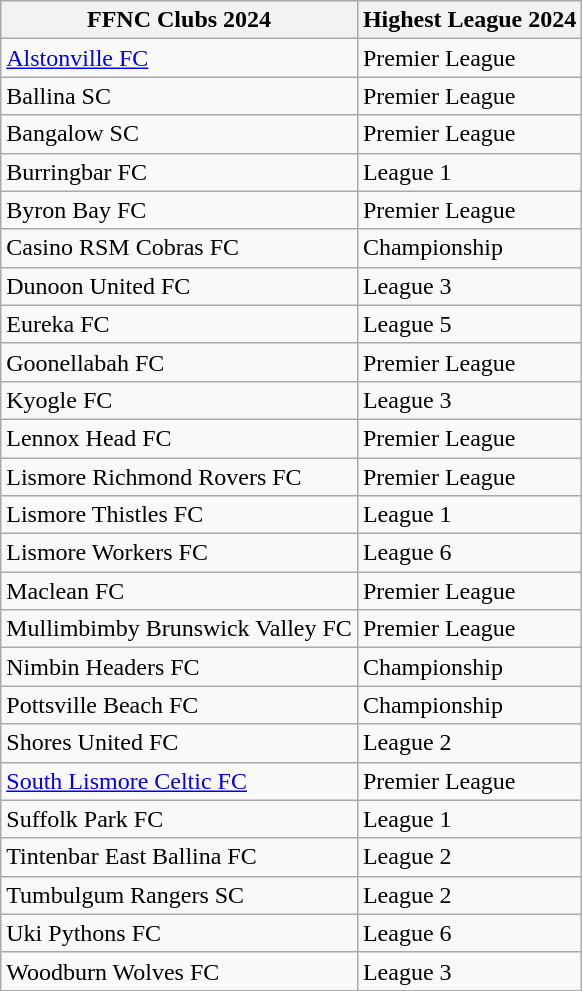<table class="wikitable">
<tr>
<th>FFNC Clubs 2024</th>
<th>Highest League 2024</th>
</tr>
<tr>
<td><a href='#'>Alstonville FC</a></td>
<td>Premier League</td>
</tr>
<tr>
<td>Ballina SC</td>
<td>Premier League</td>
</tr>
<tr>
<td>Bangalow SC</td>
<td>Premier League</td>
</tr>
<tr>
<td>Burringbar FC</td>
<td>League 1</td>
</tr>
<tr>
<td>Byron Bay FC</td>
<td>Premier League</td>
</tr>
<tr>
<td>Casino RSM Cobras FC</td>
<td>Championship</td>
</tr>
<tr>
<td>Dunoon United FC</td>
<td>League 3</td>
</tr>
<tr>
<td>Eureka FC</td>
<td>League 5</td>
</tr>
<tr>
<td>Goonellabah FC</td>
<td>Premier League</td>
</tr>
<tr>
<td>Kyogle FC</td>
<td>League 3</td>
</tr>
<tr>
<td>Lennox Head FC</td>
<td>Premier League</td>
</tr>
<tr>
<td>Lismore Richmond Rovers FC</td>
<td>Premier League</td>
</tr>
<tr>
<td>Lismore Thistles FC</td>
<td>League 1</td>
</tr>
<tr>
<td>Lismore Workers FC</td>
<td>League 6</td>
</tr>
<tr>
<td>Maclean FC</td>
<td>Premier League</td>
</tr>
<tr>
<td>Mullimbimby Brunswick Valley FC</td>
<td>Premier League</td>
</tr>
<tr>
<td>Nimbin Headers FC</td>
<td>Championship</td>
</tr>
<tr>
<td>Pottsville Beach FC</td>
<td>Championship</td>
</tr>
<tr>
<td>Shores United FC</td>
<td>League 2</td>
</tr>
<tr>
<td><a href='#'>South Lismore Celtic FC</a></td>
<td>Premier League</td>
</tr>
<tr>
<td>Suffolk Park FC</td>
<td>League 1</td>
</tr>
<tr>
<td>Tintenbar East Ballina FC</td>
<td>League 2</td>
</tr>
<tr>
<td>Tumbulgum Rangers SC</td>
<td>League 2</td>
</tr>
<tr>
<td>Uki Pythons FC</td>
<td>League 6</td>
</tr>
<tr>
<td>Woodburn Wolves FC</td>
<td>League 3</td>
</tr>
</table>
